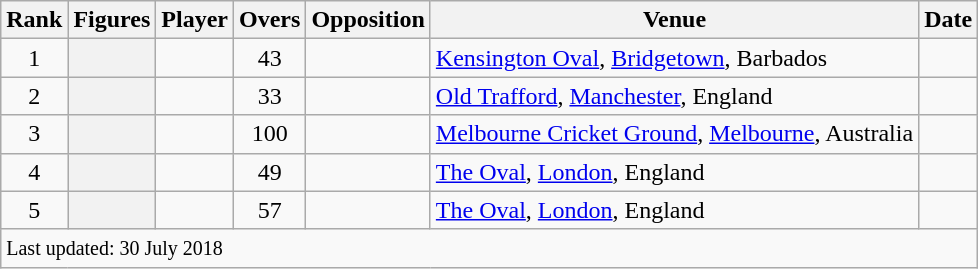<table class="wikitable plainrowheaders sortable">
<tr>
<th scope=col>Rank</th>
<th scope=col>Figures</th>
<th scope=col>Player</th>
<th scope=col>Overs</th>
<th scope=col>Opposition</th>
<th scope=col>Venue</th>
<th scope=col>Date</th>
</tr>
<tr>
<td align=center>1</td>
<th scope=row style=text-align:center;></th>
<td></td>
<td align=center>43</td>
<td></td>
<td><a href='#'>Kensington Oval</a>, <a href='#'>Bridgetown</a>, Barbados</td>
<td><a href='#'></a></td>
</tr>
<tr>
<td align=center>2</td>
<th scope=row style=text-align:center;></th>
<td></td>
<td align=center>33</td>
<td></td>
<td><a href='#'>Old Trafford</a>, <a href='#'>Manchester</a>, England</td>
<td><a href='#'></a></td>
</tr>
<tr>
<td align=center>3</td>
<th scope=row style=text-align:center;></th>
<td></td>
<td align=center>100</td>
<td></td>
<td><a href='#'>Melbourne Cricket Ground</a>, <a href='#'>Melbourne</a>, Australia</td>
<td><a href='#'></a></td>
</tr>
<tr>
<td align=center>4</td>
<th scope=row style=text-align:center;></th>
<td></td>
<td align=center>49</td>
<td></td>
<td><a href='#'>The Oval</a>, <a href='#'>London</a>, England</td>
<td><a href='#'></a></td>
</tr>
<tr>
<td align=center>5</td>
<th scope=row style=text-align:center;></th>
<td></td>
<td align=center>57</td>
<td></td>
<td><a href='#'>The Oval</a>, <a href='#'>London</a>, England</td>
<td><a href='#'></a></td>
</tr>
<tr class=sortbottom>
<td colspan=7><small>Last updated: 30 July 2018</small></td>
</tr>
</table>
